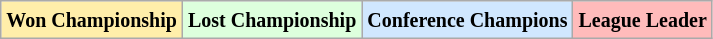<table class="wikitable">
<tr>
<td bgcolor="#ffeeaa"><small><strong>Won Championship</strong></small></td>
<td bgcolor="#ddffdd"><small><strong>Lost Championship</strong></small></td>
<td bgcolor="#d0e7ff"><small><strong>Conference Champions</strong></small></td>
<td bgcolor="#ffbbbb"><small><strong>League Leader</strong></small></td>
</tr>
</table>
